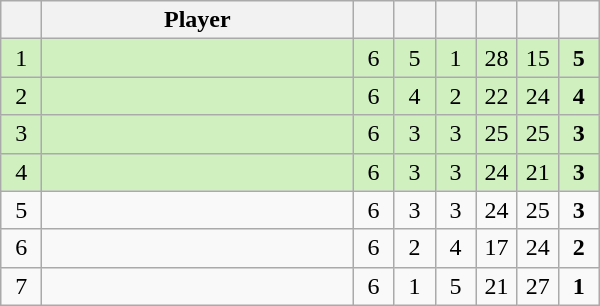<table class="wikitable" style="text-align:center; margin: 1em auto 1em auto, align:left">
<tr>
<th width=20></th>
<th width=200>Player</th>
<th width=20></th>
<th width=20></th>
<th width=20></th>
<th width=20></th>
<th width=20></th>
<th width=20></th>
</tr>
<tr style="background:#D0F0C0;">
<td>1</td>
<td align=left></td>
<td>6</td>
<td>5</td>
<td>1</td>
<td>28</td>
<td>15</td>
<td><strong>5</strong></td>
</tr>
<tr style="background:#D0F0C0;">
<td>2</td>
<td align=left></td>
<td>6</td>
<td>4</td>
<td>2</td>
<td>22</td>
<td>24</td>
<td><strong>4</strong></td>
</tr>
<tr style="background:#D0F0C0;">
<td>3</td>
<td align=left></td>
<td>6</td>
<td>3</td>
<td>3</td>
<td>25</td>
<td>25</td>
<td><strong>3</strong></td>
</tr>
<tr style="background:#D0F0C0;">
<td>4</td>
<td align=left></td>
<td>6</td>
<td>3</td>
<td>3</td>
<td>24</td>
<td>21</td>
<td><strong>3</strong></td>
</tr>
<tr style=>
<td>5</td>
<td align=left></td>
<td>6</td>
<td>3</td>
<td>3</td>
<td>24</td>
<td>25</td>
<td><strong>3</strong></td>
</tr>
<tr style=>
<td>6</td>
<td align=left></td>
<td>6</td>
<td>2</td>
<td>4</td>
<td>17</td>
<td>24</td>
<td><strong>2</strong></td>
</tr>
<tr style=>
<td>7</td>
<td align=left></td>
<td>6</td>
<td>1</td>
<td>5</td>
<td>21</td>
<td>27</td>
<td><strong>1</strong></td>
</tr>
</table>
